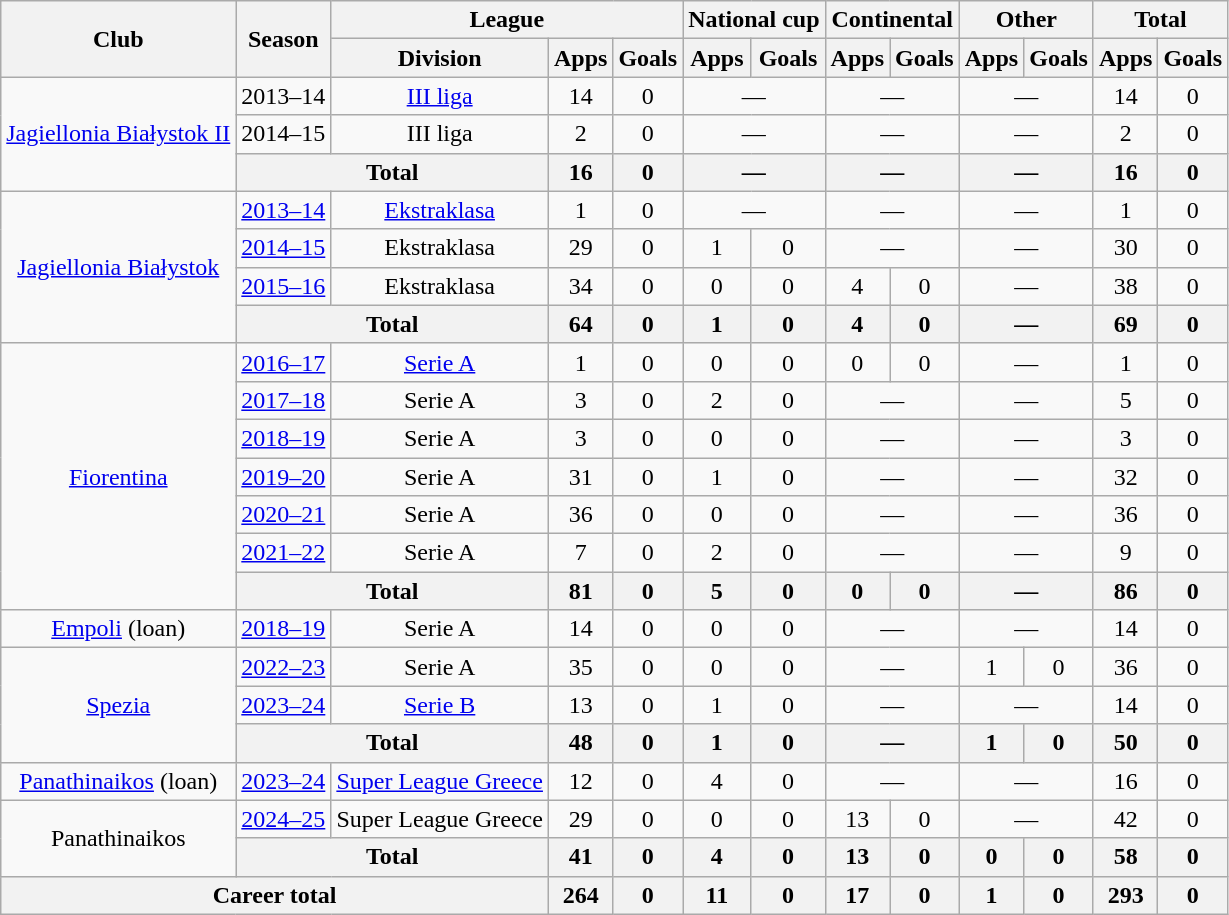<table class="wikitable" style="text-align:center">
<tr>
<th rowspan="2">Club</th>
<th rowspan="2">Season</th>
<th colspan="3">League</th>
<th colspan="2">National cup</th>
<th colspan="2">Continental</th>
<th colspan="2">Other</th>
<th colspan="2">Total</th>
</tr>
<tr>
<th>Division</th>
<th>Apps</th>
<th>Goals</th>
<th>Apps</th>
<th>Goals</th>
<th>Apps</th>
<th>Goals</th>
<th>Apps</th>
<th>Goals</th>
<th>Apps</th>
<th>Goals</th>
</tr>
<tr>
<td rowspan="3"><a href='#'>Jagiellonia Białystok II</a></td>
<td>2013–14</td>
<td><a href='#'>III liga</a></td>
<td>14</td>
<td>0</td>
<td colspan="2">—</td>
<td colspan="2">—</td>
<td colspan="2">—</td>
<td>14</td>
<td>0</td>
</tr>
<tr>
<td>2014–15</td>
<td>III liga</td>
<td>2</td>
<td>0</td>
<td colspan="2">—</td>
<td colspan="2">—</td>
<td colspan="2">—</td>
<td>2</td>
<td>0</td>
</tr>
<tr>
<th colspan="2">Total</th>
<th>16</th>
<th>0</th>
<th colspan="2">—</th>
<th colspan="2">—</th>
<th colspan="2">—</th>
<th>16</th>
<th>0</th>
</tr>
<tr>
<td rowspan="4"><a href='#'>Jagiellonia Białystok</a></td>
<td><a href='#'>2013–14</a></td>
<td><a href='#'>Ekstraklasa</a></td>
<td>1</td>
<td>0</td>
<td colspan="2">—</td>
<td colspan="2">—</td>
<td colspan="2">—</td>
<td>1</td>
<td>0</td>
</tr>
<tr>
<td><a href='#'>2014–15</a></td>
<td>Ekstraklasa</td>
<td>29</td>
<td>0</td>
<td>1</td>
<td>0</td>
<td colspan="2">—</td>
<td colspan="2">—</td>
<td>30</td>
<td>0</td>
</tr>
<tr>
<td><a href='#'>2015–16</a></td>
<td>Ekstraklasa</td>
<td>34</td>
<td>0</td>
<td>0</td>
<td>0</td>
<td>4</td>
<td>0</td>
<td colspan="2">—</td>
<td>38</td>
<td>0</td>
</tr>
<tr>
<th colspan="2">Total</th>
<th>64</th>
<th>0</th>
<th>1</th>
<th>0</th>
<th>4</th>
<th>0</th>
<th colspan="2">—</th>
<th>69</th>
<th>0</th>
</tr>
<tr>
<td rowspan="7"><a href='#'>Fiorentina</a></td>
<td><a href='#'>2016–17</a></td>
<td><a href='#'>Serie A</a></td>
<td>1</td>
<td>0</td>
<td>0</td>
<td>0</td>
<td>0</td>
<td>0</td>
<td colspan="2">—</td>
<td>1</td>
<td>0</td>
</tr>
<tr>
<td><a href='#'>2017–18</a></td>
<td>Serie A</td>
<td>3</td>
<td>0</td>
<td>2</td>
<td>0</td>
<td colspan="2">—</td>
<td colspan="2">—</td>
<td>5</td>
<td>0</td>
</tr>
<tr>
<td><a href='#'>2018–19</a></td>
<td>Serie A</td>
<td>3</td>
<td>0</td>
<td>0</td>
<td>0</td>
<td colspan="2">—</td>
<td colspan="2">—</td>
<td>3</td>
<td>0</td>
</tr>
<tr>
<td><a href='#'>2019–20</a></td>
<td>Serie A</td>
<td>31</td>
<td>0</td>
<td>1</td>
<td>0</td>
<td colspan="2">—</td>
<td colspan="2">—</td>
<td>32</td>
<td>0</td>
</tr>
<tr>
<td><a href='#'>2020–21</a></td>
<td>Serie A</td>
<td>36</td>
<td>0</td>
<td>0</td>
<td>0</td>
<td colspan="2">—</td>
<td colspan="2">—</td>
<td>36</td>
<td>0</td>
</tr>
<tr>
<td><a href='#'>2021–22</a></td>
<td>Serie A</td>
<td>7</td>
<td>0</td>
<td>2</td>
<td>0</td>
<td colspan="2">—</td>
<td colspan="2">—</td>
<td>9</td>
<td>0</td>
</tr>
<tr>
<th colspan="2">Total</th>
<th>81</th>
<th>0</th>
<th>5</th>
<th>0</th>
<th>0</th>
<th>0</th>
<th colspan="2">—</th>
<th>86</th>
<th>0</th>
</tr>
<tr>
<td><a href='#'>Empoli</a> (loan)</td>
<td><a href='#'>2018–19</a></td>
<td>Serie A</td>
<td>14</td>
<td>0</td>
<td>0</td>
<td>0</td>
<td colspan="2">—</td>
<td colspan="2">—</td>
<td>14</td>
<td>0</td>
</tr>
<tr>
<td rowspan="3"><a href='#'>Spezia</a></td>
<td><a href='#'>2022–23</a></td>
<td>Serie A</td>
<td>35</td>
<td>0</td>
<td>0</td>
<td>0</td>
<td colspan="2">—</td>
<td>1</td>
<td>0</td>
<td>36</td>
<td>0</td>
</tr>
<tr>
<td><a href='#'>2023–24</a></td>
<td><a href='#'>Serie B</a></td>
<td>13</td>
<td>0</td>
<td>1</td>
<td>0</td>
<td colspan="2">—</td>
<td colspan="2">—</td>
<td>14</td>
<td>0</td>
</tr>
<tr>
<th colspan="2">Total</th>
<th>48</th>
<th>0</th>
<th>1</th>
<th>0</th>
<th colspan="2">—</th>
<th>1</th>
<th>0</th>
<th>50</th>
<th>0</th>
</tr>
<tr>
<td><a href='#'>Panathinaikos</a> (loan)</td>
<td><a href='#'>2023–24</a></td>
<td><a href='#'>Super League Greece</a></td>
<td>12</td>
<td>0</td>
<td>4</td>
<td>0</td>
<td colspan="2">—</td>
<td colspan="2">—</td>
<td>16</td>
<td>0</td>
</tr>
<tr>
<td rowspan="2">Panathinaikos</td>
<td><a href='#'>2024–25</a></td>
<td>Super League Greece</td>
<td>29</td>
<td>0</td>
<td>0</td>
<td>0</td>
<td>13</td>
<td>0</td>
<td colspan="2">—</td>
<td>42</td>
<td>0</td>
</tr>
<tr>
<th colspan="2">Total</th>
<th>41</th>
<th>0</th>
<th>4</th>
<th>0</th>
<th>13</th>
<th>0</th>
<th>0</th>
<th>0</th>
<th>58</th>
<th>0</th>
</tr>
<tr>
<th colspan="3">Career total</th>
<th>264</th>
<th>0</th>
<th>11</th>
<th>0</th>
<th>17</th>
<th>0</th>
<th>1</th>
<th>0</th>
<th>293</th>
<th>0</th>
</tr>
</table>
